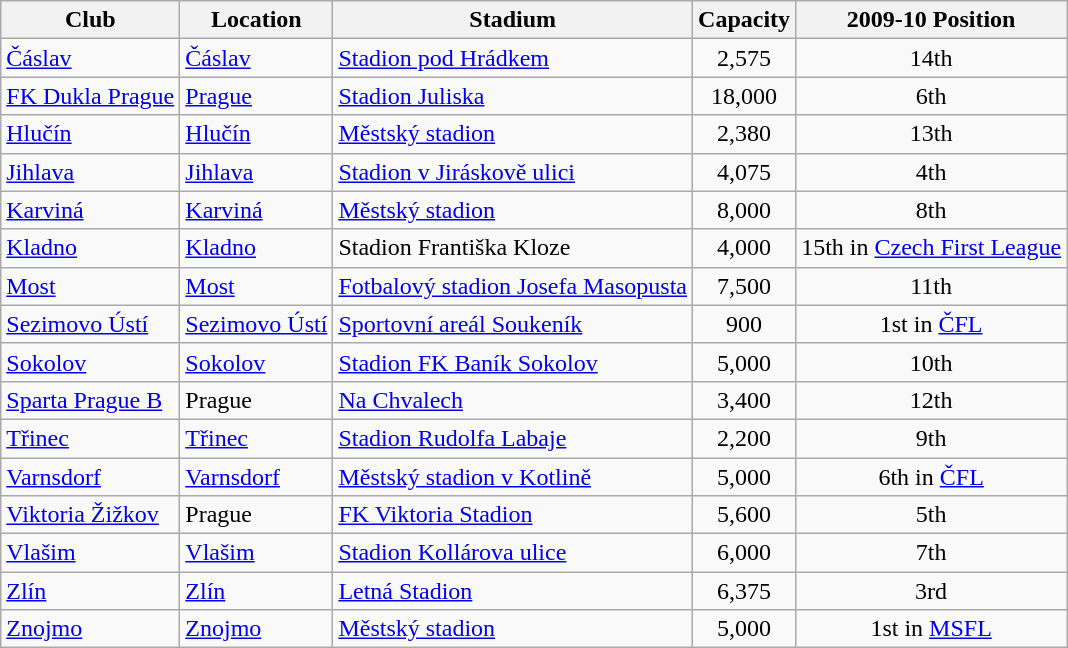<table class="wikitable sortable">
<tr>
<th>Club</th>
<th>Location</th>
<th>Stadium</th>
<th>Capacity</th>
<th>2009-10 Position</th>
</tr>
<tr>
<td><a href='#'>Čáslav</a></td>
<td><a href='#'>Čáslav</a></td>
<td><a href='#'>Stadion pod Hrádkem</a></td>
<td align="center">2,575</td>
<td align="center">14th</td>
</tr>
<tr>
<td><a href='#'>FK Dukla Prague</a></td>
<td><a href='#'>Prague</a></td>
<td><a href='#'>Stadion Juliska</a></td>
<td align="center">18,000</td>
<td align="center">6th</td>
</tr>
<tr>
<td><a href='#'>Hlučín</a></td>
<td><a href='#'>Hlučín</a></td>
<td><a href='#'>Městský stadion</a></td>
<td align="center">2,380</td>
<td align="center">13th</td>
</tr>
<tr>
<td><a href='#'>Jihlava</a></td>
<td><a href='#'>Jihlava</a></td>
<td><a href='#'>Stadion v Jiráskově ulici</a></td>
<td align="center">4,075</td>
<td align="center">4th</td>
</tr>
<tr>
<td><a href='#'>Karviná</a></td>
<td><a href='#'>Karviná</a></td>
<td><a href='#'>Městský stadion</a></td>
<td align="center">8,000</td>
<td align="center">8th</td>
</tr>
<tr>
<td><a href='#'>Kladno</a></td>
<td><a href='#'>Kladno</a></td>
<td>Stadion Františka Kloze</td>
<td align="center">4,000</td>
<td align="center">15th in <a href='#'>Czech First League</a></td>
</tr>
<tr>
<td><a href='#'>Most</a></td>
<td><a href='#'>Most</a></td>
<td><a href='#'>Fotbalový stadion Josefa Masopusta</a></td>
<td align="center">7,500</td>
<td align="center">11th</td>
</tr>
<tr>
<td><a href='#'>Sezimovo Ústí</a></td>
<td><a href='#'>Sezimovo Ústí</a></td>
<td><a href='#'>Sportovní areál Soukeník</a></td>
<td align="center">900</td>
<td align="center">1st in <a href='#'>ČFL</a></td>
</tr>
<tr>
<td><a href='#'>Sokolov</a></td>
<td><a href='#'>Sokolov</a></td>
<td><a href='#'>Stadion FK Baník Sokolov</a></td>
<td align="center">5,000</td>
<td align="center">10th</td>
</tr>
<tr>
<td><a href='#'>Sparta Prague B</a></td>
<td>Prague</td>
<td><a href='#'>Na Chvalech</a></td>
<td align="center">3,400</td>
<td align="center">12th</td>
</tr>
<tr>
<td><a href='#'>Třinec</a></td>
<td><a href='#'>Třinec</a></td>
<td><a href='#'>Stadion Rudolfa Labaje</a></td>
<td align="center">2,200</td>
<td align="center">9th</td>
</tr>
<tr>
<td><a href='#'>Varnsdorf</a></td>
<td><a href='#'>Varnsdorf</a></td>
<td><a href='#'>Městský stadion v Kotlině</a></td>
<td align="center">5,000</td>
<td align="center">6th in <a href='#'>ČFL</a></td>
</tr>
<tr>
<td><a href='#'>Viktoria Žižkov</a></td>
<td>Prague</td>
<td><a href='#'>FK Viktoria Stadion</a></td>
<td align="center">5,600</td>
<td align="center">5th</td>
</tr>
<tr>
<td><a href='#'>Vlašim</a></td>
<td><a href='#'>Vlašim</a></td>
<td><a href='#'>Stadion Kollárova ulice</a></td>
<td align="center">6,000</td>
<td align="center">7th</td>
</tr>
<tr>
<td><a href='#'>Zlín</a></td>
<td><a href='#'>Zlín</a></td>
<td><a href='#'>Letná Stadion</a></td>
<td align="center">6,375</td>
<td align="center">3rd</td>
</tr>
<tr>
<td><a href='#'>Znojmo</a></td>
<td><a href='#'>Znojmo</a></td>
<td><a href='#'>Městský stadion</a></td>
<td align="center">5,000</td>
<td align="center">1st in <a href='#'>MSFL</a></td>
</tr>
</table>
